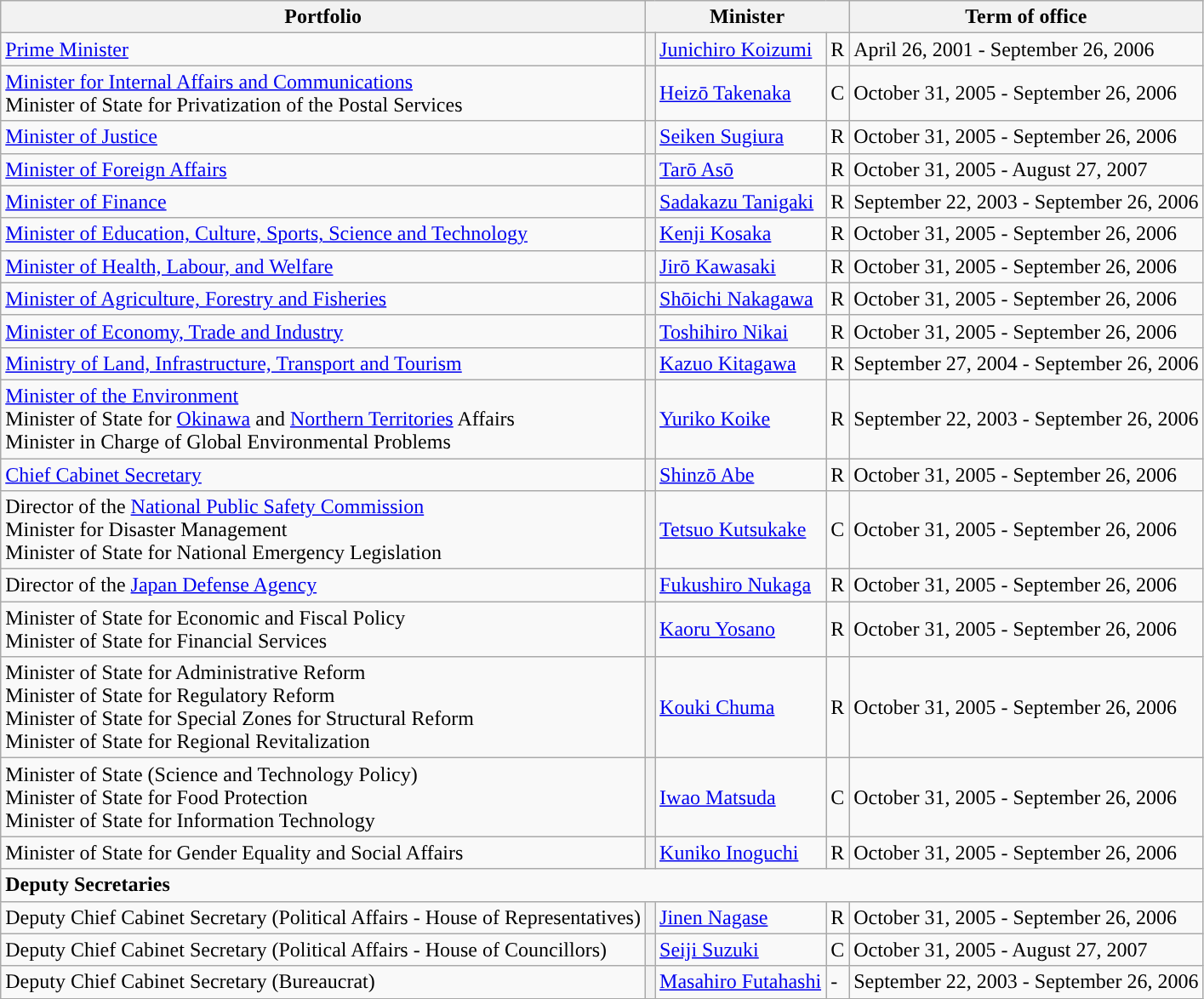<table class="wikitable">
<tr>
<th>Portfolio</th>
<th colspan=3>Minister</th>
<th>Term of office</th>
</tr>
<tr>
<td><a href='#'>Prime Minister</a></td>
<th style="color:inherit;background-color: "></th>
<td><a href='#'>Junichiro Koizumi</a></td>
<td>R</td>
<td>April 26, 2001 - September 26, 2006</td>
</tr>
<tr>
<td><a href='#'>Minister for Internal Affairs and Communications</a> <br>Minister of State for Privatization of the Postal Services</td>
<th style="color:inherit;background-color: "></th>
<td><a href='#'>Heizō Takenaka</a></td>
<td>C</td>
<td>October 31, 2005 - September 26, 2006</td>
</tr>
<tr>
<td><a href='#'>Minister of Justice</a></td>
<th style="color:inherit;background-color: "></th>
<td><a href='#'>Seiken Sugiura</a></td>
<td>R</td>
<td>October 31, 2005 - September 26, 2006</td>
</tr>
<tr>
<td><a href='#'>Minister of Foreign Affairs</a></td>
<th style="color:inherit;background-color: "></th>
<td><a href='#'>Tarō Asō</a></td>
<td>R</td>
<td>October 31, 2005 - August 27, 2007</td>
</tr>
<tr>
<td><a href='#'>Minister of Finance</a></td>
<th style="color:inherit;background-color: "></th>
<td><a href='#'>Sadakazu Tanigaki</a></td>
<td>R</td>
<td>September 22, 2003 - September 26, 2006</td>
</tr>
<tr>
<td><a href='#'>Minister of Education, Culture, Sports, Science and Technology</a></td>
<th style="color:inherit;background-color: "></th>
<td><a href='#'>Kenji Kosaka</a></td>
<td>R</td>
<td>October 31, 2005 - September 26, 2006</td>
</tr>
<tr>
<td><a href='#'>Minister of Health, Labour, and Welfare</a></td>
<th style="color:inherit;background-color: "></th>
<td><a href='#'>Jirō Kawasaki</a></td>
<td>R</td>
<td>October 31, 2005 - September 26, 2006</td>
</tr>
<tr>
<td><a href='#'>Minister of Agriculture, Forestry and Fisheries</a></td>
<th style="color:inherit;background-color: "></th>
<td><a href='#'>Shōichi Nakagawa</a></td>
<td>R</td>
<td>October 31, 2005 - September 26, 2006</td>
</tr>
<tr>
<td><a href='#'>Minister of Economy, Trade and Industry</a></td>
<th style="color:inherit;background-color: "></th>
<td><a href='#'>Toshihiro Nikai</a></td>
<td>R</td>
<td>October 31, 2005 - September 26, 2006</td>
</tr>
<tr>
<td><a href='#'>Ministry of Land, Infrastructure, Transport and Tourism</a></td>
<th style="color:inherit;background-color: "></th>
<td><a href='#'>Kazuo Kitagawa</a></td>
<td>R</td>
<td>September 27, 2004 - September 26, 2006</td>
</tr>
<tr>
<td><a href='#'>Minister of the Environment</a> <br>Minister of State for <a href='#'>Okinawa</a> and <a href='#'>Northern Territories</a> Affairs <br> Minister in Charge of Global Environmental Problems</td>
<th style="color:inherit;background-color: "></th>
<td><a href='#'>Yuriko Koike</a></td>
<td>R</td>
<td>September 22, 2003 - September 26, 2006</td>
</tr>
<tr>
<td><a href='#'>Chief Cabinet Secretary</a></td>
<th style="color:inherit;background-color: "></th>
<td><a href='#'>Shinzō Abe</a></td>
<td>R</td>
<td>October 31, 2005 - September 26, 2006</td>
</tr>
<tr>
<td>Director of the <a href='#'>National Public Safety Commission</a> <br>Minister for Disaster Management <br>Minister of State for National Emergency Legislation</td>
<th style="color:inherit;background-color: "></th>
<td><a href='#'>Tetsuo Kutsukake</a></td>
<td>C</td>
<td>October 31, 2005 - September 26, 2006</td>
</tr>
<tr>
<td>Director of the <a href='#'>Japan Defense Agency</a></td>
<th style="color:inherit;background-color: "></th>
<td><a href='#'>Fukushiro Nukaga</a></td>
<td>R</td>
<td>October 31, 2005 - September 26, 2006</td>
</tr>
<tr>
<td>Minister of State for Economic and Fiscal Policy <br>Minister of State for Financial Services</td>
<th style="color:inherit;background-color: "></th>
<td><a href='#'>Kaoru Yosano</a></td>
<td>R</td>
<td>October 31, 2005 - September 26, 2006</td>
</tr>
<tr>
<td>Minister of State for Administrative Reform <br>Minister of State for Regulatory Reform <br>Minister of State for Special Zones for Structural Reform <br>Minister of State for Regional Revitalization</td>
<th style="color:inherit;background-color: "></th>
<td><a href='#'>Kouki Chuma</a></td>
<td>R</td>
<td>October 31, 2005 - September 26, 2006</td>
</tr>
<tr>
<td>Minister of State (Science and Technology Policy) <br>Minister of State for Food Protection <br>Minister of State for Information Technology</td>
<th style="color:inherit;background-color: "></th>
<td><a href='#'>Iwao Matsuda</a></td>
<td>C</td>
<td>October 31, 2005 - September 26, 2006</td>
</tr>
<tr>
<td>Minister of State for Gender Equality and Social Affairs</td>
<th style="color:inherit;background-color: "></th>
<td><a href='#'>Kuniko Inoguchi</a></td>
<td>R</td>
<td>October 31, 2005 - September 26, 2006</td>
</tr>
<tr>
<td colspan=5><strong>Deputy Secretaries</strong></td>
</tr>
<tr>
<td>Deputy Chief Cabinet Secretary (Political Affairs - House of Representatives)</td>
<th style="color:inherit;background-color: "></th>
<td><a href='#'>Jinen Nagase</a></td>
<td>R</td>
<td>October 31, 2005 - September 26, 2006</td>
</tr>
<tr>
<td>Deputy Chief Cabinet Secretary (Political Affairs - House of Councillors)</td>
<th style="color:inherit;background-color: "></th>
<td><a href='#'>Seiji Suzuki</a></td>
<td>C</td>
<td>October 31, 2005 - August 27, 2007</td>
</tr>
<tr>
<td>Deputy Chief Cabinet Secretary (Bureaucrat)</td>
<th style="color:inherit;background-color: "></th>
<td><a href='#'>Masahiro Futahashi</a></td>
<td>-</td>
<td>September 22, 2003 - September 26, 2006</td>
</tr>
</table>
